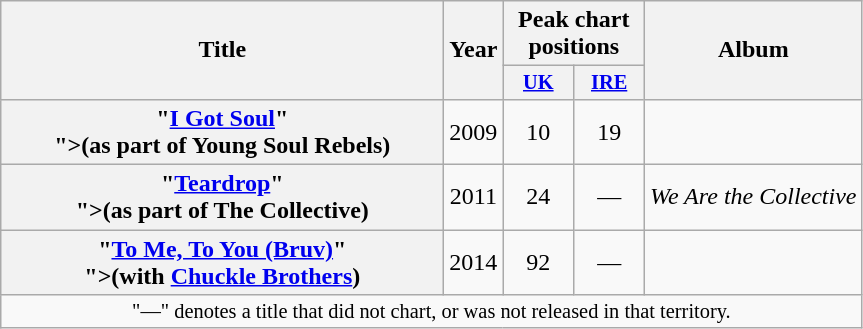<table class="wikitable plainrowheaders" style="text-align:center;" border="1">
<tr>
<th scope="col" rowspan="2" style="width:18em;">Title</th>
<th scope="col" rowspan="2" style="width:1em;">Year</th>
<th scope="col" colspan="2">Peak chart positions</th>
<th scope="col" rowspan="2">Album</th>
</tr>
<tr>
<th scope="col" style="width:3em;font-size:85%;"><a href='#'>UK</a><br></th>
<th scope="col" style="width:3em;font-size:85%;"><a href='#'>IRE</a><br></th>
</tr>
<tr>
<th scope="row">"<a href='#'>I Got Soul</a>"<br><span>">(as part of Young Soul Rebels)</span></th>
<td>2009</td>
<td>10</td>
<td>19</td>
<td></td>
</tr>
<tr>
<th scope="row">"<a href='#'>Teardrop</a>"<br><span>">(as part of The Collective)</span></th>
<td>2011</td>
<td>24</td>
<td>—</td>
<td><em>We Are the Collective</em></td>
</tr>
<tr>
<th scope="row">"<a href='#'>To Me, To You (Bruv)</a>"<br><span>">(with <a href='#'>Chuckle Brothers</a>)</span></th>
<td>2014</td>
<td>92</td>
<td>—</td>
<td></td>
</tr>
<tr>
<td colspan="30" style="font-size:85%">"—" denotes a title that did not chart, or was not released in that territory.</td>
</tr>
</table>
